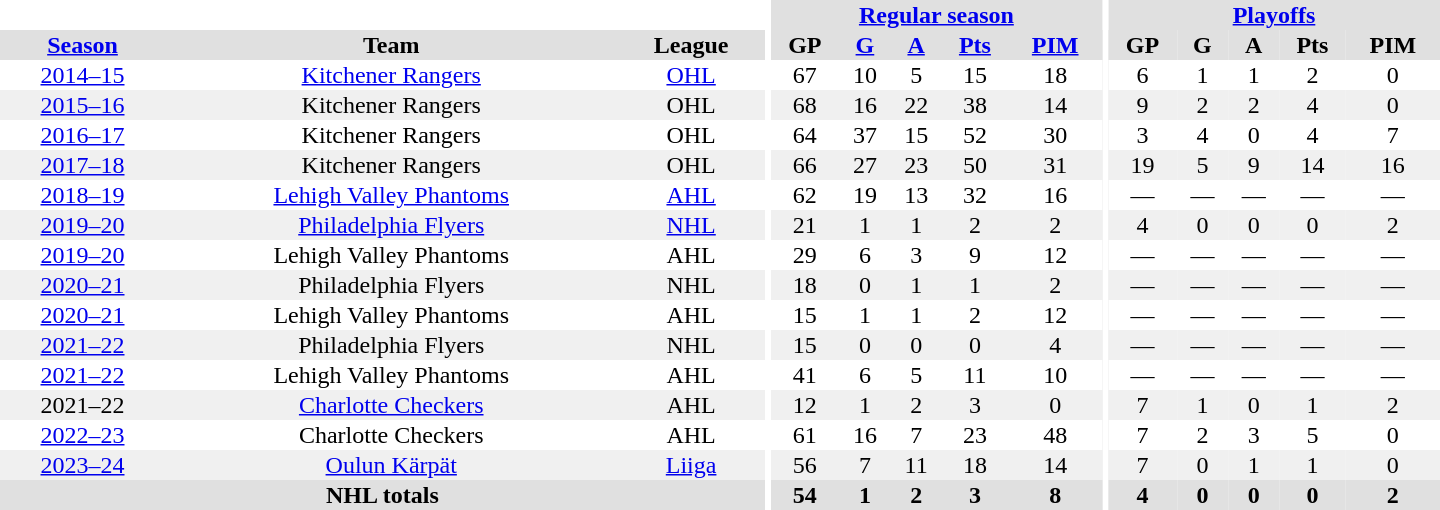<table border="0" cellpadding="1" cellspacing="0" style="text-align:center; width:60em">
<tr bgcolor="#e0e0e0">
<th colspan="3" bgcolor="#ffffff"></th>
<th rowspan="96" bgcolor="#ffffff"></th>
<th colspan="5"><a href='#'>Regular season</a></th>
<th rowspan="96" bgcolor="#ffffff"></th>
<th colspan="5"><a href='#'>Playoffs</a></th>
</tr>
<tr bgcolor="#e0e0e0">
<th><a href='#'>Season</a></th>
<th>Team</th>
<th>League</th>
<th>GP</th>
<th><a href='#'>G</a></th>
<th><a href='#'>A</a></th>
<th><a href='#'>Pts</a></th>
<th><a href='#'>PIM</a></th>
<th>GP</th>
<th>G</th>
<th>A</th>
<th>Pts</th>
<th>PIM</th>
</tr>
<tr>
<td><a href='#'>2014–15</a></td>
<td><a href='#'>Kitchener Rangers</a></td>
<td><a href='#'>OHL</a></td>
<td>67</td>
<td>10</td>
<td>5</td>
<td>15</td>
<td>18</td>
<td>6</td>
<td>1</td>
<td>1</td>
<td>2</td>
<td>0</td>
</tr>
<tr bgcolor="#f0f0f0">
<td><a href='#'>2015–16</a></td>
<td>Kitchener Rangers</td>
<td>OHL</td>
<td>68</td>
<td>16</td>
<td>22</td>
<td>38</td>
<td>14</td>
<td>9</td>
<td>2</td>
<td>2</td>
<td>4</td>
<td>0</td>
</tr>
<tr>
<td><a href='#'>2016–17</a></td>
<td>Kitchener Rangers</td>
<td>OHL</td>
<td>64</td>
<td>37</td>
<td>15</td>
<td>52</td>
<td>30</td>
<td>3</td>
<td>4</td>
<td>0</td>
<td>4</td>
<td>7</td>
</tr>
<tr bgcolor="#f0f0f0">
<td><a href='#'>2017–18</a></td>
<td>Kitchener Rangers</td>
<td>OHL</td>
<td>66</td>
<td>27</td>
<td>23</td>
<td>50</td>
<td>31</td>
<td>19</td>
<td>5</td>
<td>9</td>
<td>14</td>
<td>16</td>
</tr>
<tr>
<td><a href='#'>2018–19</a></td>
<td><a href='#'>Lehigh Valley Phantoms</a></td>
<td><a href='#'>AHL</a></td>
<td>62</td>
<td>19</td>
<td>13</td>
<td>32</td>
<td>16</td>
<td>—</td>
<td>—</td>
<td>—</td>
<td>—</td>
<td>—</td>
</tr>
<tr bgcolor="#f0f0f0">
<td><a href='#'>2019–20</a></td>
<td><a href='#'>Philadelphia Flyers</a></td>
<td><a href='#'>NHL</a></td>
<td>21</td>
<td>1</td>
<td>1</td>
<td>2</td>
<td>2</td>
<td>4</td>
<td>0</td>
<td>0</td>
<td>0</td>
<td>2</td>
</tr>
<tr>
<td><a href='#'>2019–20</a></td>
<td>Lehigh Valley Phantoms</td>
<td>AHL</td>
<td>29</td>
<td>6</td>
<td>3</td>
<td>9</td>
<td>12</td>
<td>—</td>
<td>—</td>
<td>—</td>
<td>—</td>
<td>—</td>
</tr>
<tr bgcolor="#f0f0f0">
<td><a href='#'>2020–21</a></td>
<td>Philadelphia Flyers</td>
<td>NHL</td>
<td>18</td>
<td>0</td>
<td>1</td>
<td>1</td>
<td>2</td>
<td>—</td>
<td>—</td>
<td>—</td>
<td>—</td>
<td>—</td>
</tr>
<tr>
<td><a href='#'>2020–21</a></td>
<td>Lehigh Valley Phantoms</td>
<td>AHL</td>
<td>15</td>
<td>1</td>
<td>1</td>
<td>2</td>
<td>12</td>
<td>—</td>
<td>—</td>
<td>—</td>
<td>—</td>
<td>—</td>
</tr>
<tr bgcolor="#f0f0f0">
<td><a href='#'>2021–22</a></td>
<td>Philadelphia Flyers</td>
<td>NHL</td>
<td>15</td>
<td>0</td>
<td>0</td>
<td>0</td>
<td>4</td>
<td>—</td>
<td>—</td>
<td>—</td>
<td>—</td>
<td>—</td>
</tr>
<tr>
<td><a href='#'>2021–22</a></td>
<td>Lehigh Valley Phantoms</td>
<td>AHL</td>
<td>41</td>
<td>6</td>
<td>5</td>
<td>11</td>
<td>10</td>
<td>—</td>
<td>—</td>
<td>—</td>
<td>—</td>
<td>—</td>
</tr>
<tr bgcolor="#f0f0f0">
<td>2021–22</td>
<td><a href='#'>Charlotte Checkers</a></td>
<td>AHL</td>
<td>12</td>
<td>1</td>
<td>2</td>
<td>3</td>
<td>0</td>
<td>7</td>
<td>1</td>
<td>0</td>
<td>1</td>
<td>2</td>
</tr>
<tr>
<td><a href='#'>2022–23</a></td>
<td>Charlotte Checkers</td>
<td>AHL</td>
<td>61</td>
<td>16</td>
<td>7</td>
<td>23</td>
<td>48</td>
<td>7</td>
<td>2</td>
<td>3</td>
<td>5</td>
<td>0</td>
</tr>
<tr bgcolor="#f0f0f0">
<td><a href='#'>2023–24</a></td>
<td><a href='#'>Oulun Kärpät</a></td>
<td><a href='#'>Liiga</a></td>
<td>56</td>
<td>7</td>
<td>11</td>
<td>18</td>
<td>14</td>
<td>7</td>
<td>0</td>
<td>1</td>
<td>1</td>
<td>0</td>
</tr>
<tr bgcolor="#e0e0e0">
<th colspan="3">NHL totals</th>
<th>54</th>
<th>1</th>
<th>2</th>
<th>3</th>
<th>8</th>
<th>4</th>
<th>0</th>
<th>0</th>
<th>0</th>
<th>2</th>
</tr>
</table>
